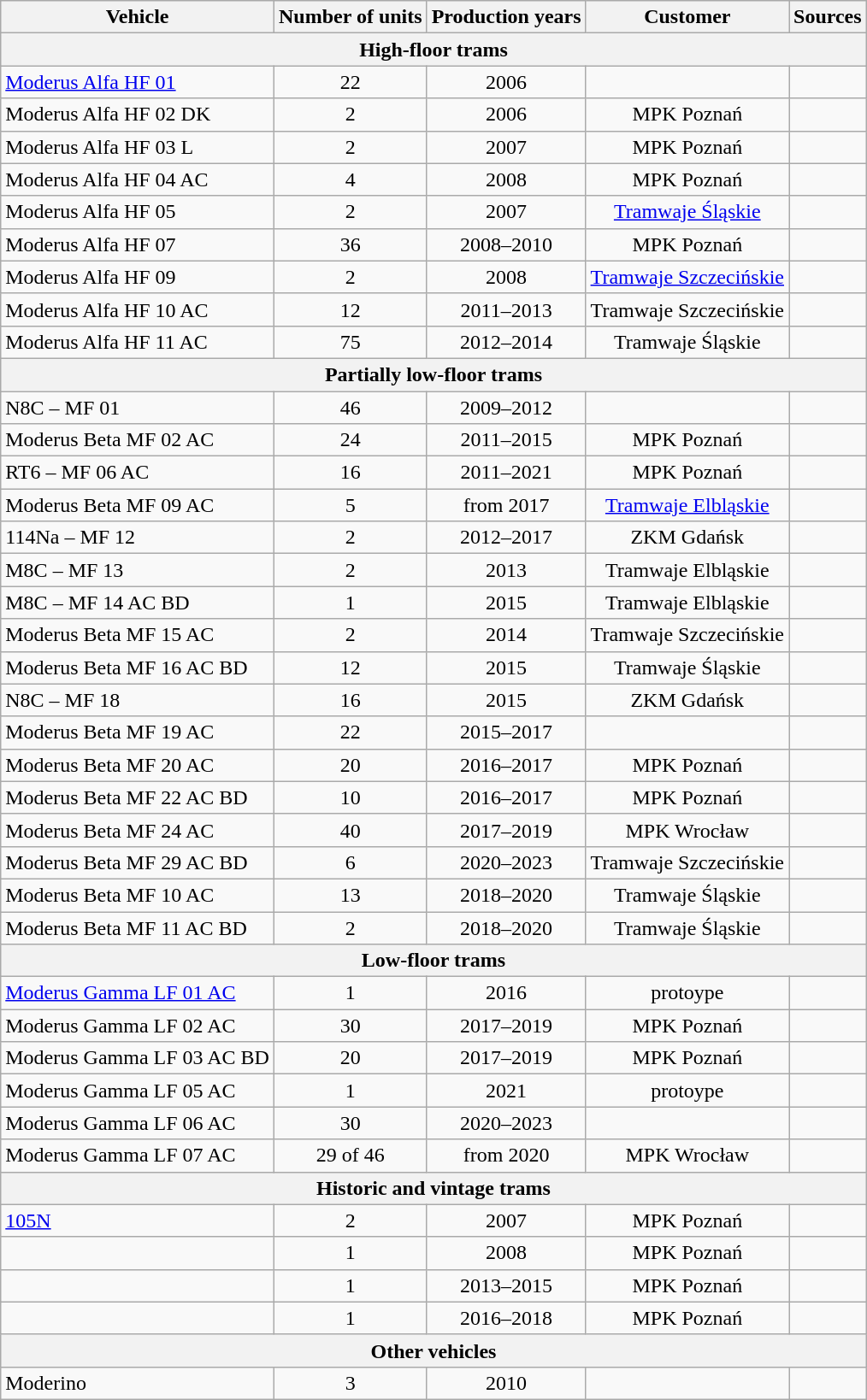<table class="wikitable" style="text-align:center;">
<tr>
<th>Vehicle</th>
<th>Number of units</th>
<th>Production years</th>
<th>Customer</th>
<th>Sources</th>
</tr>
<tr>
<th colspan="5">High-floor trams</th>
</tr>
<tr>
<td align="left"><a href='#'>Moderus Alfa HF 01</a></td>
<td>22</td>
<td>2006</td>
<td></td>
<td></td>
</tr>
<tr>
<td align="left">Moderus Alfa HF 02 DK</td>
<td>2</td>
<td>2006</td>
<td>MPK Poznań</td>
<td></td>
</tr>
<tr>
<td align="left">Moderus Alfa HF 03 L</td>
<td>2</td>
<td>2007</td>
<td>MPK Poznań</td>
<td></td>
</tr>
<tr>
<td align="left">Moderus Alfa HF 04 AC</td>
<td>4</td>
<td>2008</td>
<td>MPK Poznań</td>
<td></td>
</tr>
<tr>
<td align="left">Moderus Alfa HF 05</td>
<td>2</td>
<td>2007</td>
<td><a href='#'>Tramwaje Śląskie</a></td>
<td></td>
</tr>
<tr>
<td align="left">Moderus Alfa HF 07</td>
<td>36</td>
<td>2008–2010</td>
<td>MPK Poznań</td>
<td></td>
</tr>
<tr>
<td align="left">Moderus Alfa HF 09</td>
<td>2</td>
<td>2008</td>
<td><a href='#'>Tramwaje Szczecińskie</a></td>
<td></td>
</tr>
<tr>
<td align="left">Moderus Alfa HF 10 AC</td>
<td>12</td>
<td>2011–2013</td>
<td>Tramwaje Szczecińskie</td>
<td></td>
</tr>
<tr>
<td align="left">Moderus Alfa HF 11 AC</td>
<td>75</td>
<td>2012–2014</td>
<td>Tramwaje Śląskie</td>
<td></td>
</tr>
<tr>
<th colspan="5">Partially low-floor trams</th>
</tr>
<tr>
<td align="left">N8C – MF 01</td>
<td>46</td>
<td>2009–2012</td>
<td></td>
<td></td>
</tr>
<tr>
<td align="left">Moderus Beta MF 02 AC</td>
<td>24</td>
<td>2011–2015</td>
<td>MPK Poznań</td>
<td></td>
</tr>
<tr>
<td align="left">RT6 – MF 06 AC</td>
<td>16</td>
<td>2011–2021</td>
<td>MPK Poznań</td>
<td></td>
</tr>
<tr>
<td align="left">Moderus Beta MF 09 AC</td>
<td>5</td>
<td>from 2017</td>
<td><a href='#'>Tramwaje Elbląskie</a></td>
<td></td>
</tr>
<tr>
<td align="left">114Na – MF 12</td>
<td>2</td>
<td>2012–2017</td>
<td>ZKM Gdańsk</td>
<td></td>
</tr>
<tr>
<td align="left">M8C – MF 13</td>
<td>2</td>
<td>2013</td>
<td>Tramwaje Elbląskie</td>
<td></td>
</tr>
<tr>
<td align="left">M8C – MF 14 AC BD</td>
<td>1</td>
<td>2015</td>
<td>Tramwaje Elbląskie</td>
<td></td>
</tr>
<tr>
<td align="left">Moderus Beta MF 15 AC</td>
<td>2</td>
<td>2014</td>
<td>Tramwaje Szczecińskie</td>
<td></td>
</tr>
<tr>
<td align="left">Moderus Beta MF 16 AC BD</td>
<td>12</td>
<td>2015</td>
<td>Tramwaje Śląskie</td>
<td></td>
</tr>
<tr>
<td align="left">N8C – MF 18</td>
<td>16</td>
<td>2015</td>
<td>ZKM Gdańsk</td>
<td></td>
</tr>
<tr>
<td align="left">Moderus Beta MF 19 AC</td>
<td>22</td>
<td>2015–2017</td>
<td></td>
<td></td>
</tr>
<tr>
<td align="left">Moderus Beta MF 20 AC</td>
<td>20</td>
<td>2016–2017</td>
<td>MPK Poznań</td>
<td></td>
</tr>
<tr>
<td align="left">Moderus Beta MF 22 AC BD</td>
<td>10</td>
<td>2016–2017</td>
<td>MPK Poznań</td>
<td></td>
</tr>
<tr>
<td align="left">Moderus Beta MF 24 AC</td>
<td>40</td>
<td>2017–2019</td>
<td>MPK Wrocław</td>
<td></td>
</tr>
<tr>
<td align="left">Moderus Beta MF 29 AC BD</td>
<td>6</td>
<td>2020–2023</td>
<td>Tramwaje Szczecińskie</td>
<td></td>
</tr>
<tr>
<td align="left">Moderus Beta MF 10 AC</td>
<td>13</td>
<td>2018–2020</td>
<td>Tramwaje Śląskie</td>
<td></td>
</tr>
<tr>
<td align="left">Moderus Beta MF 11 AC BD</td>
<td>2</td>
<td>2018–2020</td>
<td>Tramwaje Śląskie</td>
<td></td>
</tr>
<tr>
<th colspan="5">Low-floor trams</th>
</tr>
<tr>
<td align="left"><a href='#'>Moderus Gamma LF 01 AC</a></td>
<td>1</td>
<td>2016</td>
<td>protoype</td>
<td></td>
</tr>
<tr>
<td align="left">Moderus Gamma LF 02 AC</td>
<td>30</td>
<td>2017–2019</td>
<td>MPK Poznań</td>
<td></td>
</tr>
<tr>
<td align="left">Moderus Gamma LF 03 AC BD</td>
<td>20</td>
<td>2017–2019</td>
<td>MPK Poznań</td>
<td></td>
</tr>
<tr>
<td align="left">Moderus Gamma LF 05 AC</td>
<td>1</td>
<td>2021</td>
<td>protoype</td>
<td></td>
</tr>
<tr>
<td align="left">Moderus Gamma LF 06 AC</td>
<td>30</td>
<td>2020–2023</td>
<td></td>
<td></td>
</tr>
<tr>
<td align="left">Moderus Gamma LF 07 AC</td>
<td>29 of 46</td>
<td>from 2020</td>
<td>MPK Wrocław</td>
<td></td>
</tr>
<tr>
<th colspan="5">Historic and vintage trams</th>
</tr>
<tr>
<td align="left"><a href='#'>105N</a></td>
<td>2</td>
<td>2007</td>
<td>MPK Poznań</td>
<td></td>
</tr>
<tr>
<td align="left"></td>
<td>1</td>
<td>2008</td>
<td>MPK Poznań</td>
<td></td>
</tr>
<tr>
<td align="left"></td>
<td>1</td>
<td>2013–2015</td>
<td>MPK Poznań</td>
<td></td>
</tr>
<tr>
<td align="left"></td>
<td>1</td>
<td>2016–2018</td>
<td>MPK Poznań</td>
<td></td>
</tr>
<tr>
<th colspan="5">Other vehicles</th>
</tr>
<tr>
<td align="left">Moderino</td>
<td>3</td>
<td>2010</td>
<td></td>
<td></td>
</tr>
</table>
